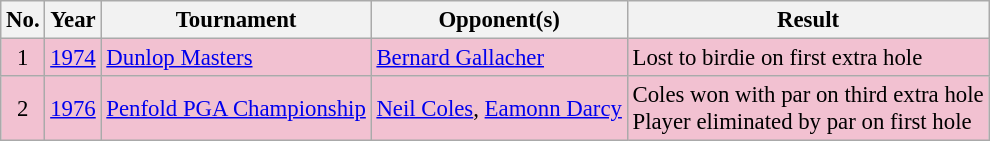<table class="wikitable" style="font-size:95%;">
<tr>
<th>No.</th>
<th>Year</th>
<th>Tournament</th>
<th>Opponent(s)</th>
<th>Result</th>
</tr>
<tr style="background:#F2C1D1;">
<td align=center>1</td>
<td><a href='#'>1974</a></td>
<td><a href='#'>Dunlop Masters</a></td>
<td> <a href='#'>Bernard Gallacher</a></td>
<td>Lost to birdie on first extra hole</td>
</tr>
<tr style="background:#F2C1D1;">
<td align=center>2</td>
<td><a href='#'>1976</a></td>
<td><a href='#'>Penfold PGA Championship</a></td>
<td> <a href='#'>Neil Coles</a>,  <a href='#'>Eamonn Darcy</a></td>
<td>Coles won with par on third extra hole<br>Player eliminated by par on first hole</td>
</tr>
</table>
